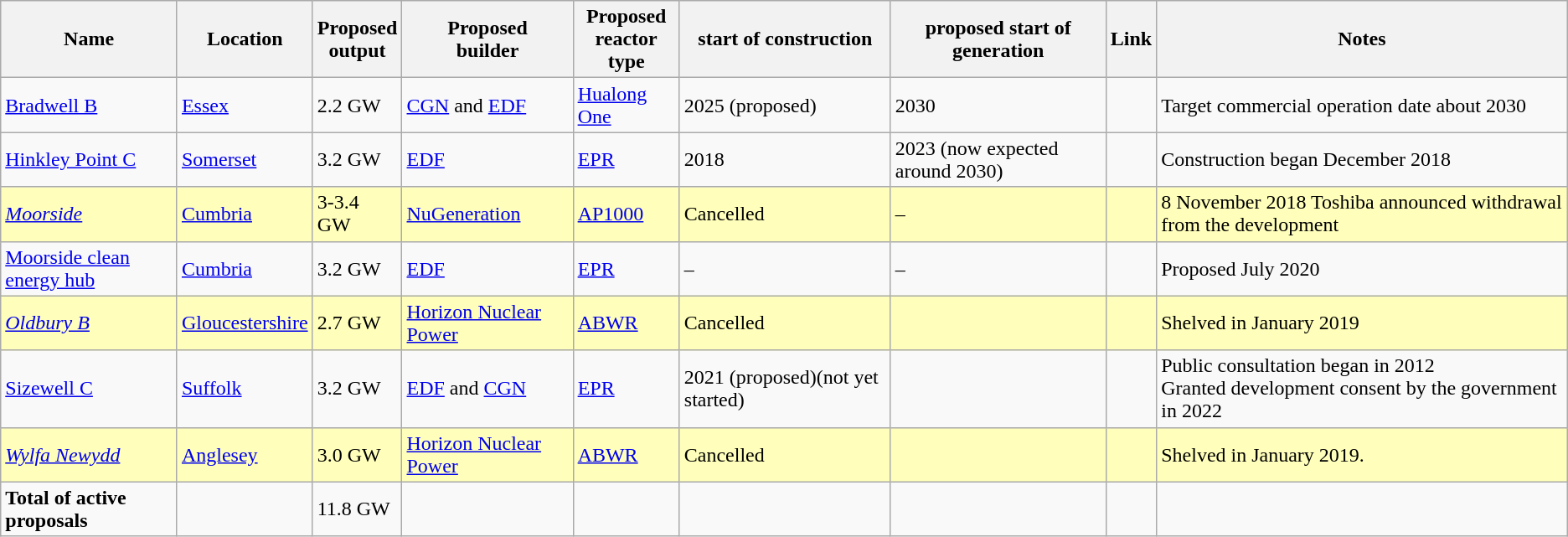<table class="wikitable">
<tr>
<th>Name</th>
<th>Location</th>
<th>Proposed<br>output</th>
<th>Proposed<br>builder</th>
<th>Proposed<br>reactor type</th>
<th>start of construction</th>
<th>proposed start of generation</th>
<th>Link</th>
<th>Notes</th>
</tr>
<tr>
<td><a href='#'>Bradwell B</a></td>
<td><a href='#'>Essex</a></td>
<td>2.2 GW</td>
<td><a href='#'>CGN</a> and <a href='#'>EDF</a></td>
<td><a href='#'>Hualong One</a></td>
<td>2025 (proposed)</td>
<td>2030</td>
<td></td>
<td>Target commercial operation date about 2030</td>
</tr>
<tr>
<td><a href='#'>Hinkley Point C</a></td>
<td><a href='#'>Somerset</a></td>
<td>3.2 GW</td>
<td><a href='#'>EDF</a></td>
<td><a href='#'>EPR</a></td>
<td>2018</td>
<td>2023 (now expected around 2030)</td>
<td></td>
<td>Construction began December 2018</td>
</tr>
<tr bgcolor="#FFFFBB">
<td><em><a href='#'>Moorside</a></em></td>
<td><a href='#'>Cumbria</a></td>
<td>3-3.4 GW</td>
<td><a href='#'>NuGeneration</a></td>
<td><a href='#'>AP1000</a></td>
<td>Cancelled</td>
<td>–</td>
<td></td>
<td>8 November 2018 Toshiba announced withdrawal from the development</td>
</tr>
<tr>
<td><a href='#'>Moorside clean energy hub</a></td>
<td><a href='#'>Cumbria</a></td>
<td>3.2 GW</td>
<td><a href='#'>EDF</a></td>
<td><a href='#'>EPR</a></td>
<td>–</td>
<td>–</td>
<td></td>
<td>Proposed July 2020</td>
</tr>
<tr bgcolor="#FFFFBB">
<td><em><a href='#'>Oldbury B</a></em></td>
<td><a href='#'>Gloucestershire</a></td>
<td>2.7 GW</td>
<td><a href='#'>Horizon Nuclear Power</a></td>
<td><a href='#'>ABWR</a></td>
<td>Cancelled</td>
<td></td>
<td></td>
<td>Shelved in January 2019</td>
</tr>
<tr>
<td><a href='#'>Sizewell C</a></td>
<td><a href='#'>Suffolk</a></td>
<td>3.2 GW</td>
<td><a href='#'>EDF</a> and <a href='#'>CGN</a></td>
<td><a href='#'>EPR</a></td>
<td>2021 (proposed)(not yet started)</td>
<td></td>
<td></td>
<td>Public consultation began in 2012<br>Granted development consent by the government in 2022</td>
</tr>
<tr bgcolor="#FFFFBB">
<td><em><a href='#'>Wylfa Newydd</a></em></td>
<td><a href='#'>Anglesey</a></td>
<td>3.0 GW</td>
<td><a href='#'>Horizon Nuclear Power</a></td>
<td><a href='#'>ABWR</a></td>
<td>Cancelled</td>
<td></td>
<td></td>
<td>Shelved in January 2019.</td>
</tr>
<tr>
<td><strong>Total of active proposals</strong></td>
<td></td>
<td>11.8 GW</td>
<td></td>
<td></td>
<td></td>
<td></td>
<td></td>
<td></td>
</tr>
</table>
